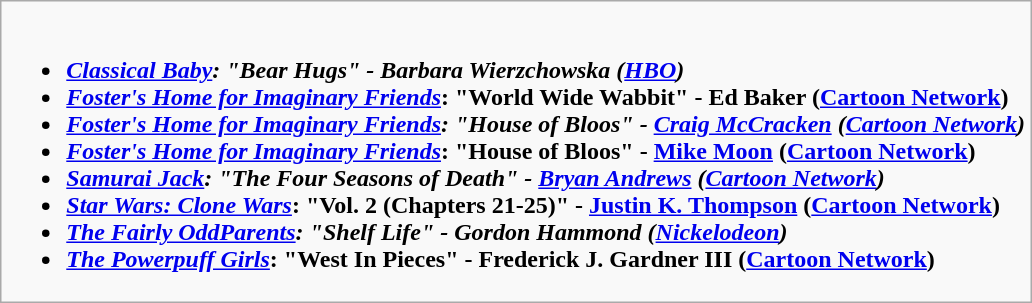<table class="wikitable">
<tr>
<td style="vertical-align:top;"><br><ul><li><strong><em><a href='#'>Classical Baby</a><em>: "Bear Hugs" - Barbara Wierzchowska (<a href='#'>HBO</a>)<strong></li><li></em></strong><a href='#'>Foster's Home for Imaginary Friends</a></em>: "World Wide Wabbit" - Ed Baker (<a href='#'>Cartoon Network</a>)</strong></li><li><strong><em><a href='#'>Foster's Home for Imaginary Friends</a><em>: "House of Bloos" - <a href='#'>Craig McCracken</a> (<a href='#'>Cartoon Network</a>)<strong></li><li></em></strong><a href='#'>Foster's Home for Imaginary Friends</a></em>: "House of Bloos" - <a href='#'>Mike Moon</a> (<a href='#'>Cartoon Network</a>)</strong></li><li><strong><em><a href='#'>Samurai Jack</a><em>: "The Four Seasons of Death" - <a href='#'>Bryan Andrews</a> (<a href='#'>Cartoon Network</a>)<strong></li><li></em></strong><a href='#'>Star Wars: Clone Wars</a></em>: "Vol. 2 (Chapters 21-25)" - <a href='#'>Justin K. Thompson</a> (<a href='#'>Cartoon Network</a>)</strong></li><li><strong><em><a href='#'>The Fairly OddParents</a><em>: "Shelf Life" - Gordon Hammond (<a href='#'>Nickelodeon</a>)<strong></li><li></em></strong><a href='#'>The Powerpuff Girls</a></em>: "West In Pieces" - Frederick J. Gardner III (<a href='#'>Cartoon Network</a>)</strong></li></ul></td>
</tr>
</table>
